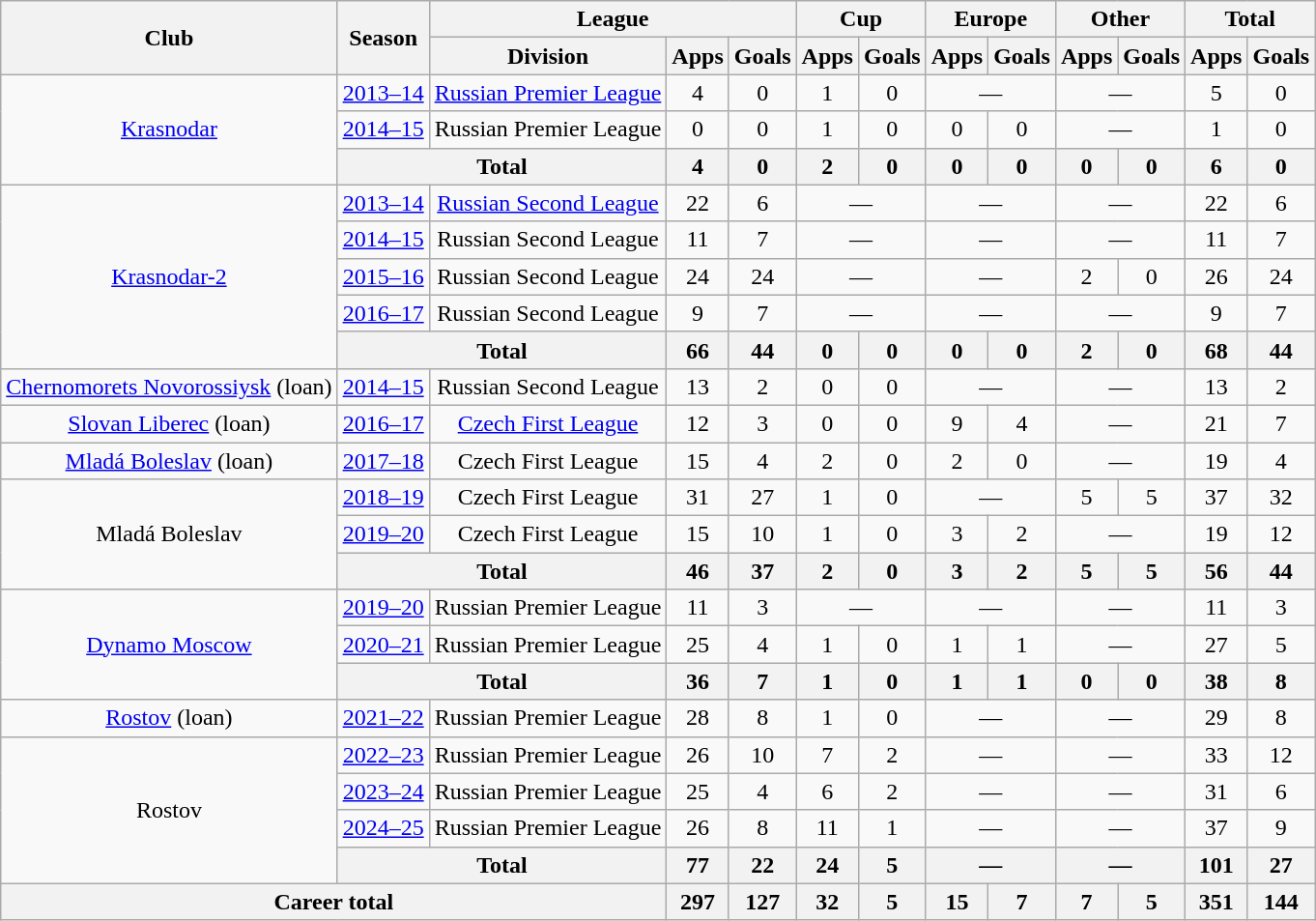<table class=wikitable style=text-align:center>
<tr>
<th rowspan="2">Club</th>
<th rowspan="2">Season</th>
<th colspan="3">League</th>
<th colspan="2">Cup</th>
<th colspan="2">Europe</th>
<th colspan="2">Other</th>
<th colspan="2">Total</th>
</tr>
<tr>
<th>Division</th>
<th>Apps</th>
<th>Goals</th>
<th>Apps</th>
<th>Goals</th>
<th>Apps</th>
<th>Goals</th>
<th>Apps</th>
<th>Goals</th>
<th>Apps</th>
<th>Goals</th>
</tr>
<tr>
<td rowspan="3"><a href='#'>Krasnodar</a></td>
<td><a href='#'>2013–14</a></td>
<td><a href='#'>Russian Premier League</a></td>
<td>4</td>
<td>0</td>
<td>1</td>
<td>0</td>
<td colspan="2">—</td>
<td colspan="2">—</td>
<td>5</td>
<td>0</td>
</tr>
<tr>
<td><a href='#'>2014–15</a></td>
<td>Russian Premier League</td>
<td>0</td>
<td>0</td>
<td>1</td>
<td>0</td>
<td>0</td>
<td>0</td>
<td colspan="2">—</td>
<td>1</td>
<td>0</td>
</tr>
<tr>
<th colspan="2">Total</th>
<th>4</th>
<th>0</th>
<th>2</th>
<th>0</th>
<th>0</th>
<th>0</th>
<th>0</th>
<th>0</th>
<th>6</th>
<th>0</th>
</tr>
<tr>
<td rowspan="5"><a href='#'>Krasnodar-2</a></td>
<td><a href='#'>2013–14</a></td>
<td><a href='#'>Russian Second League</a></td>
<td>22</td>
<td>6</td>
<td colspan="2">—</td>
<td colspan="2">—</td>
<td colspan="2">—</td>
<td>22</td>
<td>6</td>
</tr>
<tr>
<td><a href='#'>2014–15</a></td>
<td>Russian Second League</td>
<td>11</td>
<td>7</td>
<td colspan="2">—</td>
<td colspan="2">—</td>
<td colspan="2">—</td>
<td>11</td>
<td>7</td>
</tr>
<tr>
<td><a href='#'>2015–16</a></td>
<td>Russian Second League</td>
<td>24</td>
<td>24</td>
<td colspan="2">—</td>
<td colspan="2">—</td>
<td>2</td>
<td>0</td>
<td>26</td>
<td>24</td>
</tr>
<tr>
<td><a href='#'>2016–17</a></td>
<td>Russian Second League</td>
<td>9</td>
<td>7</td>
<td colspan="2">—</td>
<td colspan="2">—</td>
<td colspan="2">—</td>
<td>9</td>
<td>7</td>
</tr>
<tr>
<th colspan="2">Total</th>
<th>66</th>
<th>44</th>
<th>0</th>
<th>0</th>
<th>0</th>
<th>0</th>
<th>2</th>
<th>0</th>
<th>68</th>
<th>44</th>
</tr>
<tr>
<td><a href='#'>Chernomorets Novorossiysk</a> (loan)</td>
<td><a href='#'>2014–15</a></td>
<td>Russian Second League</td>
<td>13</td>
<td>2</td>
<td>0</td>
<td>0</td>
<td colspan="2">—</td>
<td colspan="2">—</td>
<td>13</td>
<td>2</td>
</tr>
<tr>
<td><a href='#'>Slovan Liberec</a> (loan)</td>
<td><a href='#'>2016–17</a></td>
<td><a href='#'>Czech First League</a></td>
<td>12</td>
<td>3</td>
<td>0</td>
<td>0</td>
<td>9</td>
<td>4</td>
<td colspan="2">—</td>
<td>21</td>
<td>7</td>
</tr>
<tr>
<td><a href='#'>Mladá Boleslav</a> (loan)</td>
<td><a href='#'>2017–18</a></td>
<td>Czech First League</td>
<td>15</td>
<td>4</td>
<td>2</td>
<td>0</td>
<td>2</td>
<td>0</td>
<td colspan="2">—</td>
<td>19</td>
<td>4</td>
</tr>
<tr>
<td rowspan="3">Mladá Boleslav</td>
<td><a href='#'>2018–19</a></td>
<td>Czech First League</td>
<td>31</td>
<td>27</td>
<td>1</td>
<td>0</td>
<td colspan="2">—</td>
<td>5</td>
<td>5</td>
<td>37</td>
<td>32</td>
</tr>
<tr>
<td><a href='#'>2019–20</a></td>
<td>Czech First League</td>
<td>15</td>
<td>10</td>
<td>1</td>
<td>0</td>
<td>3</td>
<td>2</td>
<td colspan="2">—</td>
<td>19</td>
<td>12</td>
</tr>
<tr>
<th colspan="2">Total</th>
<th>46</th>
<th>37</th>
<th>2</th>
<th>0</th>
<th>3</th>
<th>2</th>
<th>5</th>
<th>5</th>
<th>56</th>
<th>44</th>
</tr>
<tr>
<td rowspan="3"><a href='#'>Dynamo Moscow</a></td>
<td><a href='#'>2019–20</a></td>
<td>Russian Premier League</td>
<td>11</td>
<td>3</td>
<td colspan="2">—</td>
<td colspan="2">—</td>
<td colspan="2">—</td>
<td>11</td>
<td>3</td>
</tr>
<tr>
<td><a href='#'>2020–21</a></td>
<td>Russian Premier League</td>
<td>25</td>
<td>4</td>
<td>1</td>
<td>0</td>
<td>1</td>
<td>1</td>
<td colspan="2">—</td>
<td>27</td>
<td>5</td>
</tr>
<tr>
<th colspan="2">Total</th>
<th>36</th>
<th>7</th>
<th>1</th>
<th>0</th>
<th>1</th>
<th>1</th>
<th>0</th>
<th>0</th>
<th>38</th>
<th>8</th>
</tr>
<tr>
<td><a href='#'>Rostov</a> (loan)</td>
<td><a href='#'>2021–22</a></td>
<td>Russian Premier League</td>
<td>28</td>
<td>8</td>
<td>1</td>
<td>0</td>
<td colspan="2">—</td>
<td colspan="2">—</td>
<td>29</td>
<td>8</td>
</tr>
<tr>
<td rowspan="4">Rostov</td>
<td><a href='#'>2022–23</a></td>
<td>Russian Premier League</td>
<td>26</td>
<td>10</td>
<td>7</td>
<td>2</td>
<td colspan="2">—</td>
<td colspan="2">—</td>
<td>33</td>
<td>12</td>
</tr>
<tr>
<td><a href='#'>2023–24</a></td>
<td>Russian Premier League</td>
<td>25</td>
<td>4</td>
<td>6</td>
<td>2</td>
<td colspan="2">—</td>
<td colspan="2">—</td>
<td>31</td>
<td>6</td>
</tr>
<tr>
<td><a href='#'>2024–25</a></td>
<td>Russian Premier League</td>
<td>26</td>
<td>8</td>
<td>11</td>
<td>1</td>
<td colspan="2">—</td>
<td colspan="2">—</td>
<td>37</td>
<td>9</td>
</tr>
<tr>
<th colspan="2">Total</th>
<th>77</th>
<th>22</th>
<th>24</th>
<th>5</th>
<th colspan="2">—</th>
<th colspan="2">—</th>
<th>101</th>
<th>27</th>
</tr>
<tr>
<th colspan="3">Career total</th>
<th>297</th>
<th>127</th>
<th>32</th>
<th>5</th>
<th>15</th>
<th>7</th>
<th>7</th>
<th>5</th>
<th>351</th>
<th>144</th>
</tr>
</table>
